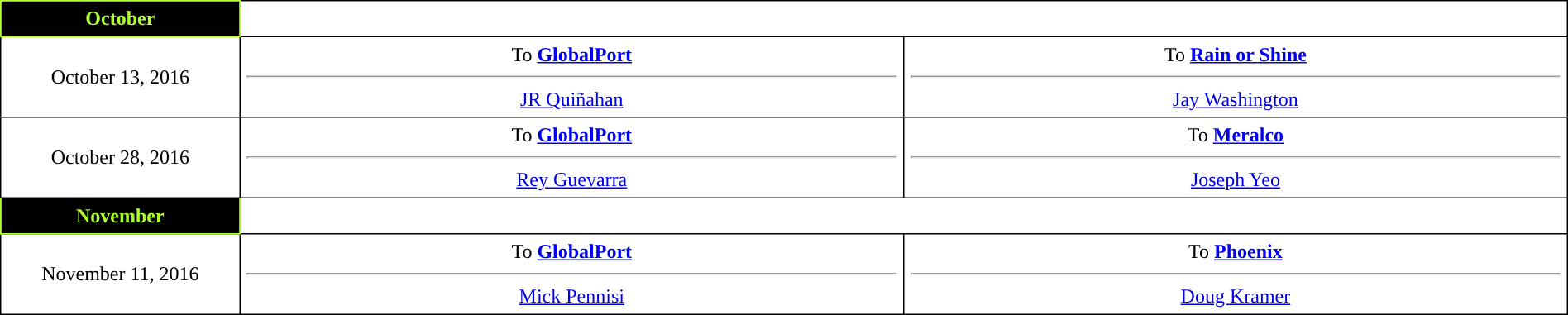<table border="1" style="border-collapse:collapse; text-align:center; width:100%;"  cellpadding="5">
<tr style="background:#eee;">
<th style="background:#000000; color:#ADFF2F; ">October</th>
</tr>
<tr>
<td style="width:12%">October 13, 2016</td>
<td style="width:33.3%; vertical-align:top;">To <strong><a href='#'>GlobalPort</a></strong><hr><a href='#'>JR Quiñahan</a></td>
<td style="width:33.3%; vertical-align:top;">To <strong><a href='#'>Rain or Shine</a></strong><hr><a href='#'>Jay Washington</a></td>
</tr>
<tr>
<td style="width:12%">October 28, 2016</td>
<td style="width:33.3%; vertical-align:top;">To <strong><a href='#'>GlobalPort</a></strong><hr><a href='#'>Rey Guevarra</a></td>
<td style="width:33.3%; vertical-align:top;">To <strong><a href='#'>Meralco</a></strong><hr><a href='#'>Joseph Yeo</a></td>
</tr>
<tr>
<th style="background:#000000; color:#ADFF2F; ">November</th>
</tr>
<tr>
<td style="width:12%">November 11, 2016</td>
<td style="width:33.3%; vertical-align:top;">To <strong><a href='#'>GlobalPort</a></strong><hr><a href='#'>Mick Pennisi</a></td>
<td style="width:33.3%; vertical-align:top;">To <strong><a href='#'>Phoenix</a></strong><hr><a href='#'>Doug Kramer</a></td>
</tr>
</table>
